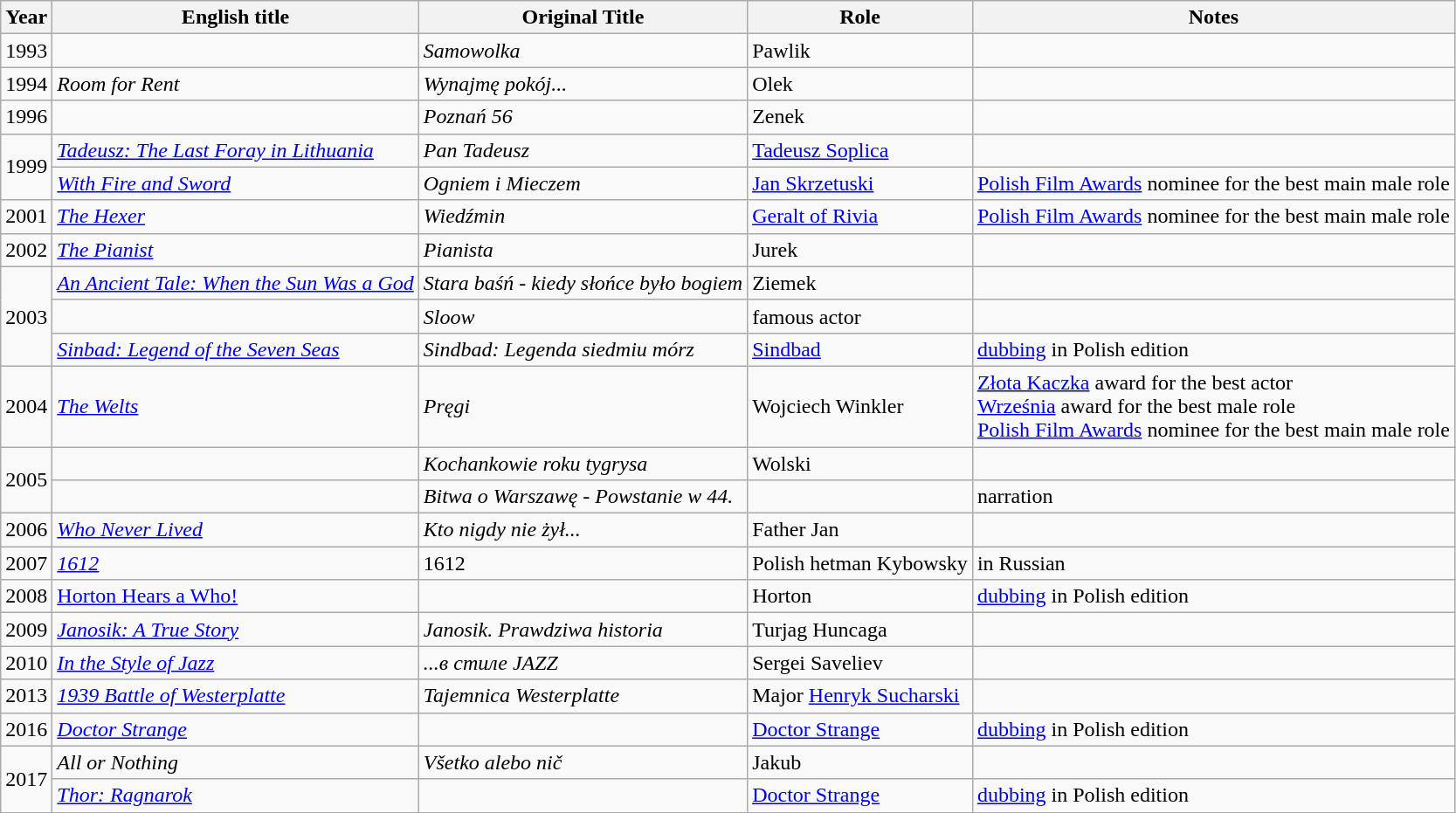<table class="wikitable sortable">
<tr>
<th>Year</th>
<th>English title</th>
<th>Original Title</th>
<th>Role</th>
<th class="unsortable">Notes</th>
</tr>
<tr>
<td>1993</td>
<td></td>
<td><em>Samowolka</em></td>
<td>Pawlik</td>
<td></td>
</tr>
<tr>
<td>1994</td>
<td><em>Room for Rent</em></td>
<td><em>Wynajmę pokój...</em></td>
<td>Olek</td>
<td></td>
</tr>
<tr>
<td>1996</td>
<td></td>
<td><em>Poznań 56</em></td>
<td>Zenek</td>
<td></td>
</tr>
<tr>
<td rowspan="2">1999</td>
<td><em><a href='#'>Tadeusz: The Last Foray in Lithuania</a></em></td>
<td><em>Pan Tadeusz</em></td>
<td><a href='#'>Tadeusz Soplica</a></td>
<td></td>
</tr>
<tr>
<td><em><a href='#'>With Fire and Sword</a></em></td>
<td><em>Ogniem i Mieczem</em></td>
<td><a href='#'>Jan Skrzetuski</a></td>
<td><a href='#'>Polish Film Awards</a> nominee for the best main male role</td>
</tr>
<tr>
<td>2001</td>
<td><em><a href='#'>The Hexer</a></em></td>
<td><em>Wiedźmin</em></td>
<td><a href='#'>Geralt of Rivia</a></td>
<td><a href='#'>Polish Film Awards</a> nominee for the best main male role</td>
</tr>
<tr>
<td>2002</td>
<td><em><a href='#'>The Pianist</a></em></td>
<td><em>Pianista</em></td>
<td>Jurek</td>
<td></td>
</tr>
<tr>
<td rowspan="3">2003</td>
<td><em><a href='#'>An Ancient Tale: When the Sun Was a God</a></em></td>
<td><em>Stara baśń - kiedy słońce było bogiem</em></td>
<td>Ziemek</td>
<td></td>
</tr>
<tr>
<td></td>
<td><em>Sloow</em></td>
<td>famous actor</td>
<td></td>
</tr>
<tr>
<td><em><a href='#'>Sinbad: Legend of the Seven Seas</a></em></td>
<td><em>Sindbad: Legenda siedmiu mórz</em></td>
<td><a href='#'>Sindbad</a></td>
<td><a href='#'>dubbing</a> in Polish edition</td>
</tr>
<tr>
<td>2004</td>
<td><em><a href='#'>The Welts</a></em></td>
<td><em>Pręgi</em></td>
<td>Wojciech Winkler</td>
<td><a href='#'>Złota Kaczka</a> award for the best actor<br><a href='#'>Września</a> award for the best male role<br><a href='#'>Polish Film Awards</a> nominee for the best main male role</td>
</tr>
<tr>
<td rowspan="2">2005</td>
<td></td>
<td><em>Kochankowie roku tygrysa</em></td>
<td>Wolski</td>
<td></td>
</tr>
<tr>
<td></td>
<td><em>Bitwa o Warszawę - Powstanie w 44.</em></td>
<td></td>
<td>narration</td>
</tr>
<tr>
<td>2006</td>
<td><em><a href='#'>Who Never Lived</a></em></td>
<td><em>Kto nigdy nie żył...</em></td>
<td>Father Jan</td>
<td></td>
</tr>
<tr>
<td>2007</td>
<td><em><a href='#'>1612</a></em></td>
<td>1612</td>
<td>Polish hetman Kybowsky</td>
<td>in Russian</td>
</tr>
<tr>
<td>2008</td>
<td><a href='#'>Horton Hears a Who!</a></td>
<td></td>
<td>Horton</td>
<td><a href='#'>dubbing</a> in Polish edition</td>
</tr>
<tr>
<td>2009</td>
<td><em><a href='#'>Janosik: A True Story</a></em></td>
<td><em>Janosik. Prawdziwa historia</em></td>
<td>Turjag Huncaga</td>
<td></td>
</tr>
<tr>
<td>2010</td>
<td><em><a href='#'>In the Style of Jazz</a></em></td>
<td><em>...в стиле JAZZ</em></td>
<td>Sergei Saveliev</td>
<td></td>
</tr>
<tr>
<td>2013</td>
<td><em><a href='#'>1939 Battle of Westerplatte</a></em></td>
<td><em>Tajemnica Westerplatte</em></td>
<td>Major <a href='#'>Henryk Sucharski</a></td>
<td></td>
</tr>
<tr>
<td>2016</td>
<td><em><a href='#'>Doctor Strange</a></em></td>
<td></td>
<td><a href='#'>Doctor Strange</a></td>
<td><a href='#'>dubbing</a> in Polish edition</td>
</tr>
<tr>
<td rowspan="2">2017</td>
<td><em>All or Nothing</em></td>
<td><em>Všetko alebo nič</em></td>
<td>Jakub</td>
<td></td>
</tr>
<tr>
<td><em><a href='#'>Thor: Ragnarok</a></em></td>
<td></td>
<td><a href='#'>Doctor Strange</a></td>
<td><a href='#'>dubbing</a> in Polish edition</td>
</tr>
</table>
